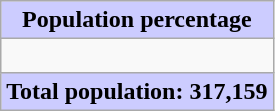<table class="wikitable collapsible collapsed">
<tr>
<th scope="col" style="background-color:#CCCCFF;">Population percentage<br></th>
</tr>
<tr style="font-size:90%; line-height:1.10em;">
<td><br></td>
</tr>
<tr>
<th style="background-color:#CCCCFF;">Total population: 317,159</th>
</tr>
</table>
